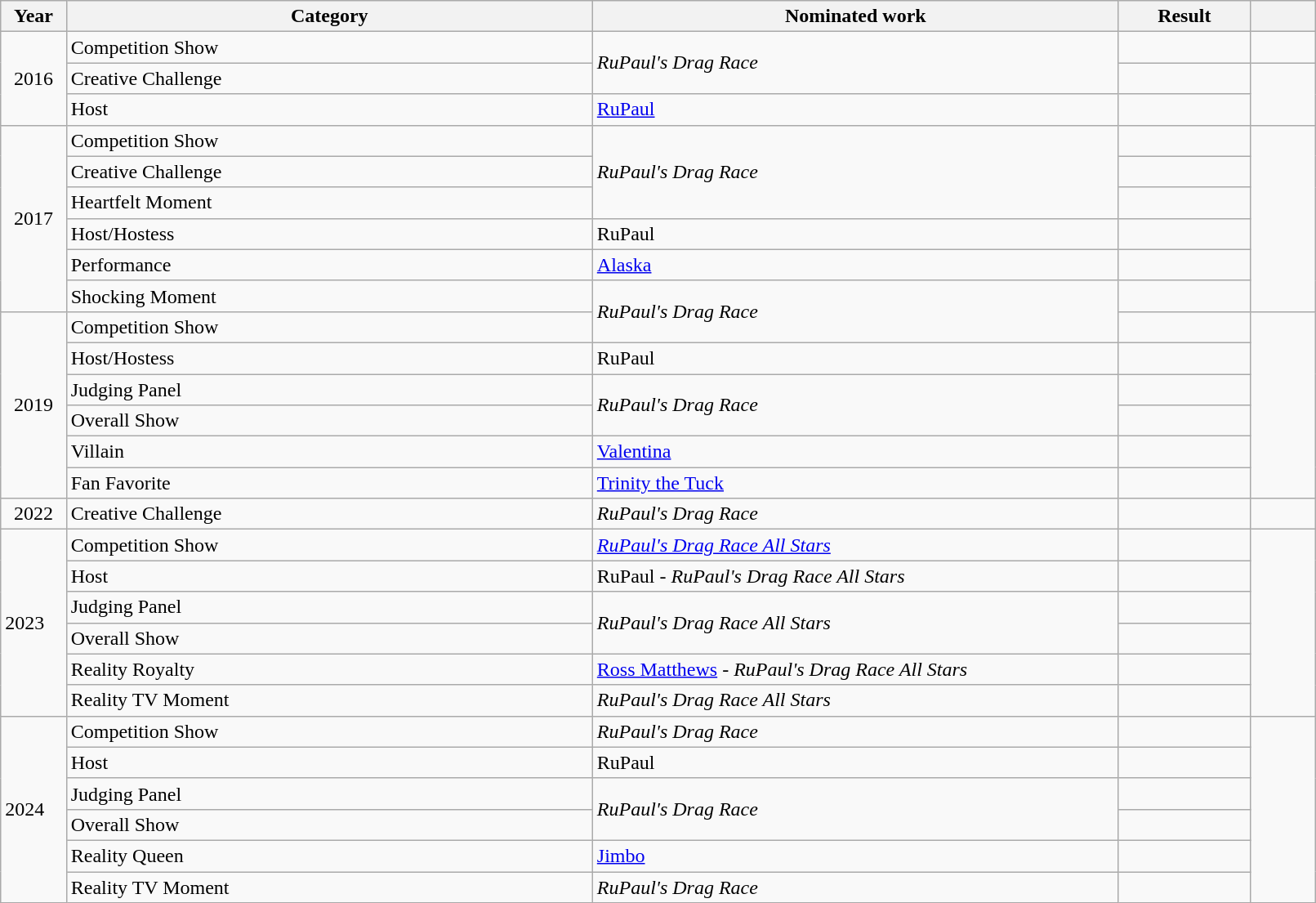<table class="wikitable" style="width:85%;">
<tr>
<th width=5%>Year</th>
<th style="width:40%;">Category</th>
<th style="width:40%;">Nominated work</th>
<th style="width:10%;">Result</th>
<th width=5%></th>
</tr>
<tr>
<td rowspan="3" style="text-align: center;">2016</td>
<td>Competition Show</td>
<td rowspan="2"><em>RuPaul's Drag Race</em></td>
<td></td>
<td style="text-align: center;"></td>
</tr>
<tr>
<td>Creative Challenge</td>
<td></td>
<td rowspan="2" style="text-align: center;"></td>
</tr>
<tr>
<td>Host</td>
<td><a href='#'>RuPaul</a></td>
<td></td>
</tr>
<tr>
<td rowspan="6" style="text-align: center;">2017</td>
<td>Competition Show</td>
<td rowspan="3"><em>RuPaul's Drag Race</em></td>
<td></td>
<td rowspan="6" style="text-align: center;"></td>
</tr>
<tr>
<td>Creative Challenge</td>
<td></td>
</tr>
<tr>
<td>Heartfelt Moment</td>
<td></td>
</tr>
<tr>
<td>Host/Hostess</td>
<td>RuPaul</td>
<td></td>
</tr>
<tr>
<td>Performance</td>
<td><a href='#'>Alaska</a></td>
<td></td>
</tr>
<tr>
<td>Shocking Moment</td>
<td rowspan="2"><em>RuPaul's Drag Race</em></td>
<td></td>
</tr>
<tr>
<td rowspan="6" style="text-align: center;">2019</td>
<td>Competition Show</td>
<td></td>
<td rowspan="6" style="text-align: center;"></td>
</tr>
<tr>
<td>Host/Hostess</td>
<td>RuPaul</td>
<td></td>
</tr>
<tr>
<td>Judging Panel</td>
<td rowspan="2"><em>RuPaul's Drag Race</em></td>
<td></td>
</tr>
<tr>
<td>Overall Show</td>
<td></td>
</tr>
<tr>
<td>Villain</td>
<td><a href='#'>Valentina</a></td>
<td></td>
</tr>
<tr>
<td>Fan Favorite</td>
<td><a href='#'>Trinity the Tuck</a></td>
<td></td>
</tr>
<tr>
<td style="text-align: center;">2022</td>
<td>Creative Challenge</td>
<td><em>RuPaul's Drag Race</em></td>
<td></td>
<td style="text-align: center;"></td>
</tr>
<tr>
<td rowspan="6">2023</td>
<td>Competition Show</td>
<td><em><a href='#'>RuPaul's Drag Race All Stars</a></em></td>
<td></td>
<td rowspan="6"></td>
</tr>
<tr>
<td>Host</td>
<td>RuPaul - <em>RuPaul's Drag Race All Stars</em></td>
<td></td>
</tr>
<tr>
<td>Judging Panel</td>
<td rowspan="2"><em>RuPaul's Drag Race All Stars</em></td>
<td></td>
</tr>
<tr>
<td>Overall Show</td>
<td></td>
</tr>
<tr>
<td>Reality Royalty</td>
<td><a href='#'>Ross Matthews</a> - <em>RuPaul's Drag Race All Stars</em></td>
<td></td>
</tr>
<tr>
<td>Reality TV Moment</td>
<td><em>RuPaul's Drag Race All Stars</em></td>
<td></td>
</tr>
<tr>
<td rowspan="6">2024</td>
<td>Competition Show</td>
<td><em>RuPaul's Drag Race</em></td>
<td></td>
<td rowspan="6"></td>
</tr>
<tr>
<td>Host</td>
<td>RuPaul</td>
<td></td>
</tr>
<tr>
<td>Judging Panel</td>
<td rowspan="2"><em>RuPaul's Drag Race</em></td>
<td></td>
</tr>
<tr>
<td>Overall Show</td>
<td></td>
</tr>
<tr>
<td>Reality Queen</td>
<td><a href='#'>Jimbo</a></td>
<td></td>
</tr>
<tr>
<td>Reality TV Moment</td>
<td><em>RuPaul's Drag Race</em></td>
<td></td>
</tr>
</table>
